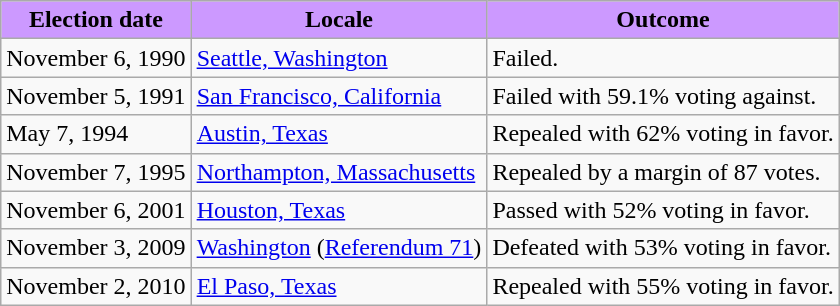<table class="wikitable">
<tr>
<th style="background:#c9f;">Election date</th>
<th style="background:#c9f;">Locale</th>
<th style="background:#c9f;">Outcome</th>
</tr>
<tr>
<td>November 6, 1990</td>
<td><a href='#'>Seattle, Washington</a></td>
<td>Failed.</td>
</tr>
<tr>
<td>November 5, 1991</td>
<td><a href='#'>San Francisco, California</a></td>
<td>Failed with 59.1% voting against.</td>
</tr>
<tr>
<td>May 7, 1994</td>
<td><a href='#'>Austin, Texas</a></td>
<td>Repealed with 62% voting in favor.</td>
</tr>
<tr>
<td>November 7, 1995</td>
<td><a href='#'>Northampton, Massachusetts</a></td>
<td>Repealed by a margin of 87 votes.</td>
</tr>
<tr>
<td>November 6, 2001</td>
<td><a href='#'>Houston, Texas</a></td>
<td>Passed with 52% voting in favor.</td>
</tr>
<tr>
<td>November 3, 2009</td>
<td><a href='#'>Washington</a> (<a href='#'>Referendum 71</a>)</td>
<td>Defeated with 53% voting in favor.</td>
</tr>
<tr>
<td>November 2, 2010</td>
<td><a href='#'>El Paso, Texas</a></td>
<td>Repealed with 55% voting in favor.</td>
</tr>
</table>
